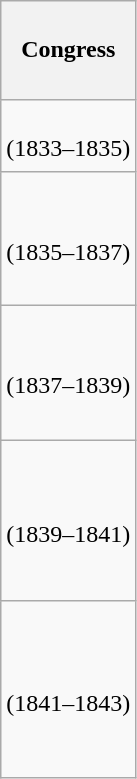<table class="wikitable" style="float:left; margin:0; margin-right:-0.5px; margin-top:14px; text-align:center;">
<tr style="white-space:nowrap; height:4.1em;">
<th>Congress</th>
</tr>
<tr style="white-space:nowrap; height:3em;">
<td><strong></strong><br>(1833–1835)</td>
</tr>
<tr style="white-space:nowrap; height:5.6em">
<td><strong></strong><br>(1835–1837)</td>
</tr>
<tr style="white-space:nowrap; height:5.6em">
<td><strong></strong><br>(1837–1839)</td>
</tr>
<tr style="white-space:nowrap; height:6.7em">
<td><strong></strong><br>(1839–1841)</td>
</tr>
<tr style="white-space:nowrap; height:7.4em">
<td><strong></strong><br>(1841–1843)</td>
</tr>
</table>
